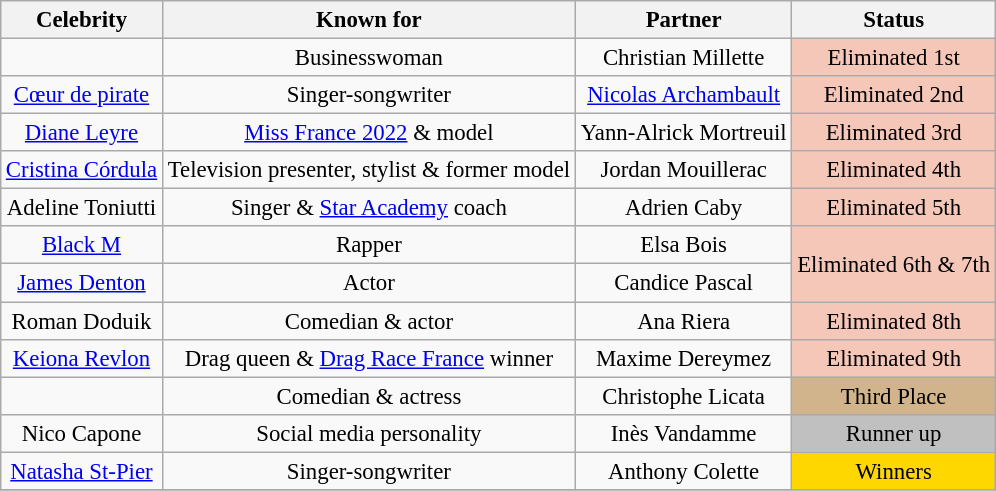<table class="wikitable sortable" style="margin:auto; text-align:center; font-size:95%;">
<tr>
<th>Celebrity</th>
<th>Known for</th>
<th>Partner</th>
<th>Status</th>
</tr>
<tr>
<td></td>
<td>Businesswoman</td>
<td>Christian Millette</td>
<td style="background-color:#f4c7b8;">Eliminated 1st<br></td>
</tr>
<tr>
<td><a href='#'>Cœur de pirate</a></td>
<td>Singer-songwriter</td>
<td><a href='#'>Nicolas Archambault</a></td>
<td style="background-color:#f4c7b8;">Eliminated 2nd<br></td>
</tr>
<tr>
<td><a href='#'>Diane Leyre</a></td>
<td><a href='#'>Miss France 2022</a> & model</td>
<td>Yann-Alrick Mortreuil</td>
<td style="background-color:#f4c7b8;">Eliminated 3rd<br></td>
</tr>
<tr>
<td><a href='#'>Cristina Córdula</a></td>
<td>Television presenter, stylist & former model</td>
<td>Jordan Mouillerac</td>
<td style="background-color:#f4c7b8;">Eliminated 4th<br></td>
</tr>
<tr>
<td>Adeline Toniutti</td>
<td>Singer & <a href='#'>Star Academy</a> coach</td>
<td>Adrien Caby</td>
<td style="background-color:#f4c7b8;">Eliminated 5th<br></td>
</tr>
<tr>
<td><a href='#'>Black M</a></td>
<td>Rapper</td>
<td>Elsa Bois</td>
<td rowspan="2" style="background-color:#f4c7b8;">Eliminated 6th & 7th<br></td>
</tr>
<tr>
<td><a href='#'>James Denton</a></td>
<td>Actor</td>
<td>Candice Pascal</td>
</tr>
<tr>
<td>Roman Doduik</td>
<td>Comedian & actor</td>
<td>Ana Riera</td>
<td style="background-color:#f4c7b8;">Eliminated 8th<br></td>
</tr>
<tr>
<td><a href='#'>Keiona Revlon</a></td>
<td>Drag queen & <a href='#'>Drag Race France</a> winner</td>
<td>Maxime Dereymez</td>
<td style="background-color:#f4c7b8;">Eliminated 9th<br></td>
</tr>
<tr>
<td></td>
<td>Comedian & actress</td>
<td>Christophe Licata</td>
<td style="background:tan;">Third Place<br></td>
</tr>
<tr>
<td>Nico Capone</td>
<td>Social media personality</td>
<td>Inès Vandamme</td>
<td style="background:silver;">Runner up<br></td>
</tr>
<tr>
<td><a href='#'>Natasha St-Pier</a></td>
<td>Singer-songwriter</td>
<td>Anthony Colette</td>
<td style="background:gold;">Winners<br></td>
</tr>
<tr>
</tr>
</table>
